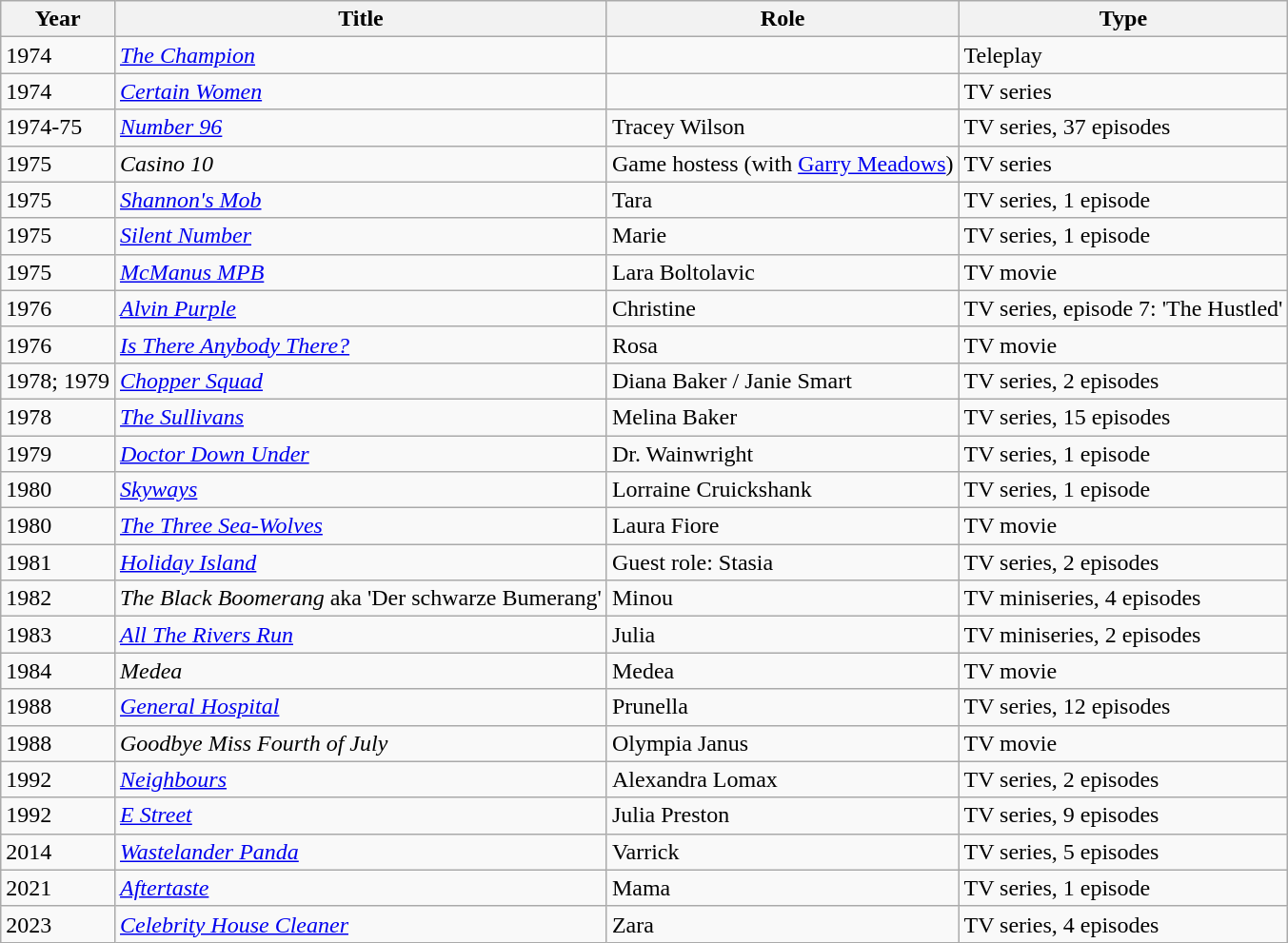<table class="wikitable">
<tr>
<th>Year</th>
<th>Title</th>
<th>Role</th>
<th>Type</th>
</tr>
<tr>
<td>1974</td>
<td><em><a href='#'>The Champion</a></em></td>
<td></td>
<td>Teleplay</td>
</tr>
<tr>
<td>1974</td>
<td><em><a href='#'>Certain Women</a></em></td>
<td></td>
<td>TV series</td>
</tr>
<tr>
<td>1974-75</td>
<td><em><a href='#'>Number 96</a></em></td>
<td>Tracey Wilson</td>
<td>TV series, 37 episodes</td>
</tr>
<tr>
<td>1975</td>
<td><em>Casino 10</em></td>
<td>Game hostess (with <a href='#'>Garry Meadows</a>)</td>
<td>TV series</td>
</tr>
<tr>
<td>1975</td>
<td><em><a href='#'>Shannon's Mob</a></em></td>
<td>Tara</td>
<td>TV series, 1 episode</td>
</tr>
<tr>
<td>1975</td>
<td><em><a href='#'>Silent Number</a></em></td>
<td>Marie</td>
<td>TV series, 1 episode</td>
</tr>
<tr>
<td>1975</td>
<td><em><a href='#'>McManus MPB</a></em></td>
<td>Lara Boltolavic</td>
<td>TV movie</td>
</tr>
<tr>
<td>1976</td>
<td><em><a href='#'>Alvin Purple</a></em></td>
<td>Christine</td>
<td>TV series, episode 7: 'The Hustled'</td>
</tr>
<tr>
<td>1976</td>
<td><em><a href='#'>Is There Anybody There?</a></em></td>
<td>Rosa</td>
<td>TV movie</td>
</tr>
<tr>
<td>1978; 1979</td>
<td><em><a href='#'>Chopper Squad</a></em></td>
<td>Diana Baker / Janie Smart</td>
<td>TV series, 2 episodes</td>
</tr>
<tr>
<td>1978</td>
<td><em><a href='#'>The Sullivans</a></em></td>
<td>Melina Baker</td>
<td>TV series, 15 episodes</td>
</tr>
<tr>
<td>1979</td>
<td><em><a href='#'>Doctor Down Under</a></em></td>
<td>Dr. Wainwright</td>
<td>TV series, 1 episode</td>
</tr>
<tr>
<td>1980</td>
<td><em><a href='#'>Skyways</a></em></td>
<td>Lorraine Cruickshank</td>
<td>TV series, 1 episode</td>
</tr>
<tr>
<td>1980</td>
<td><em><a href='#'>The Three Sea-Wolves</a></em></td>
<td>Laura Fiore</td>
<td>TV movie</td>
</tr>
<tr>
<td>1981</td>
<td><em><a href='#'>Holiday Island</a></em></td>
<td>Guest role: Stasia</td>
<td>TV series, 2 episodes</td>
</tr>
<tr>
<td>1982</td>
<td><em>The Black Boomerang</em> aka 'Der schwarze Bumerang'</td>
<td>Minou</td>
<td>TV miniseries, 4 episodes</td>
</tr>
<tr>
<td>1983</td>
<td><em><a href='#'>All The Rivers Run</a></em></td>
<td>Julia</td>
<td>TV miniseries, 2 episodes</td>
</tr>
<tr>
<td>1984</td>
<td><em>Medea</em></td>
<td>Medea</td>
<td>TV movie</td>
</tr>
<tr>
<td>1988</td>
<td><em><a href='#'>General Hospital</a></em></td>
<td>Prunella</td>
<td>TV series, 12 episodes</td>
</tr>
<tr>
<td>1988</td>
<td><em>Goodbye Miss Fourth of July</em></td>
<td>Olympia Janus</td>
<td>TV movie</td>
</tr>
<tr>
<td>1992</td>
<td><em><a href='#'>Neighbours</a></em></td>
<td>Alexandra Lomax</td>
<td>TV series, 2 episodes</td>
</tr>
<tr>
<td>1992</td>
<td><em><a href='#'>E Street</a></em></td>
<td>Julia Preston</td>
<td>TV series, 9 episodes</td>
</tr>
<tr>
<td>2014</td>
<td><em><a href='#'>Wastelander Panda</a></em></td>
<td>Varrick</td>
<td>TV series, 5 episodes</td>
</tr>
<tr>
<td>2021</td>
<td><em><a href='#'>Aftertaste</a></em></td>
<td>Mama</td>
<td>TV series, 1 episode</td>
</tr>
<tr>
<td>2023</td>
<td><em><a href='#'>Celebrity House Cleaner</a></em></td>
<td>Zara</td>
<td>TV series, 4 episodes</td>
</tr>
</table>
